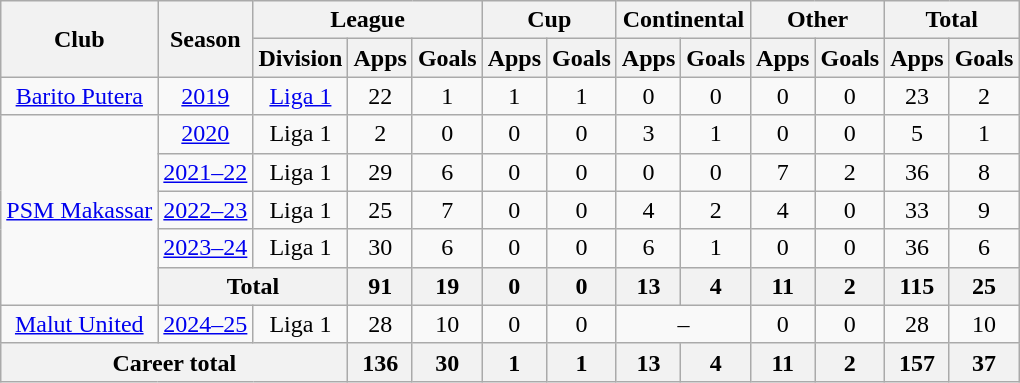<table class="wikitable" style="text-align:center">
<tr>
<th rowspan="2">Club</th>
<th rowspan="2">Season</th>
<th colspan="3">League</th>
<th colspan="2">Cup</th>
<th colspan="2">Continental</th>
<th colspan="2">Other</th>
<th colspan="2">Total</th>
</tr>
<tr>
<th>Division</th>
<th>Apps</th>
<th>Goals</th>
<th>Apps</th>
<th>Goals</th>
<th>Apps</th>
<th>Goals</th>
<th>Apps</th>
<th>Goals</th>
<th>Apps</th>
<th>Goals</th>
</tr>
<tr>
<td rowspan="1"><a href='#'>Barito Putera</a></td>
<td><a href='#'>2019</a></td>
<td><a href='#'>Liga 1</a></td>
<td>22</td>
<td>1</td>
<td>1</td>
<td>1</td>
<td>0</td>
<td>0</td>
<td>0</td>
<td>0</td>
<td>23</td>
<td>2</td>
</tr>
<tr>
<td rowspan="5"><a href='#'>PSM Makassar</a></td>
<td><a href='#'>2020</a></td>
<td>Liga 1</td>
<td>2</td>
<td>0</td>
<td>0</td>
<td>0</td>
<td>3</td>
<td>1</td>
<td>0</td>
<td>0</td>
<td>5</td>
<td>1</td>
</tr>
<tr>
<td><a href='#'>2021–22</a></td>
<td>Liga 1</td>
<td>29</td>
<td>6</td>
<td>0</td>
<td>0</td>
<td>0</td>
<td>0</td>
<td>7</td>
<td>2</td>
<td>36</td>
<td>8</td>
</tr>
<tr>
<td><a href='#'>2022–23</a></td>
<td rowspan="1" valign="center">Liga 1</td>
<td>25</td>
<td>7</td>
<td>0</td>
<td>0</td>
<td>4</td>
<td>2</td>
<td>4</td>
<td>0</td>
<td>33</td>
<td>9</td>
</tr>
<tr>
<td><a href='#'>2023–24</a></td>
<td>Liga 1</td>
<td>30</td>
<td>6</td>
<td>0</td>
<td>0</td>
<td>6</td>
<td>1</td>
<td>0</td>
<td>0</td>
<td>36</td>
<td>6</td>
</tr>
<tr>
<th colspan=2>Total</th>
<th>91</th>
<th>19</th>
<th>0</th>
<th>0</th>
<th>13</th>
<th>4</th>
<th>11</th>
<th>2</th>
<th>115</th>
<th>25</th>
</tr>
<tr>
<td rowspan="1"><a href='#'>Malut United</a></td>
<td><a href='#'>2024–25</a></td>
<td rowspan="1" valign="center">Liga 1</td>
<td>28</td>
<td>10</td>
<td>0</td>
<td>0</td>
<td colspan="2">–</td>
<td>0</td>
<td>0</td>
<td>28</td>
<td>10</td>
</tr>
<tr>
<th colspan="3">Career total</th>
<th>136</th>
<th>30</th>
<th>1</th>
<th>1</th>
<th>13</th>
<th>4</th>
<th>11</th>
<th>2</th>
<th>157</th>
<th>37</th>
</tr>
</table>
